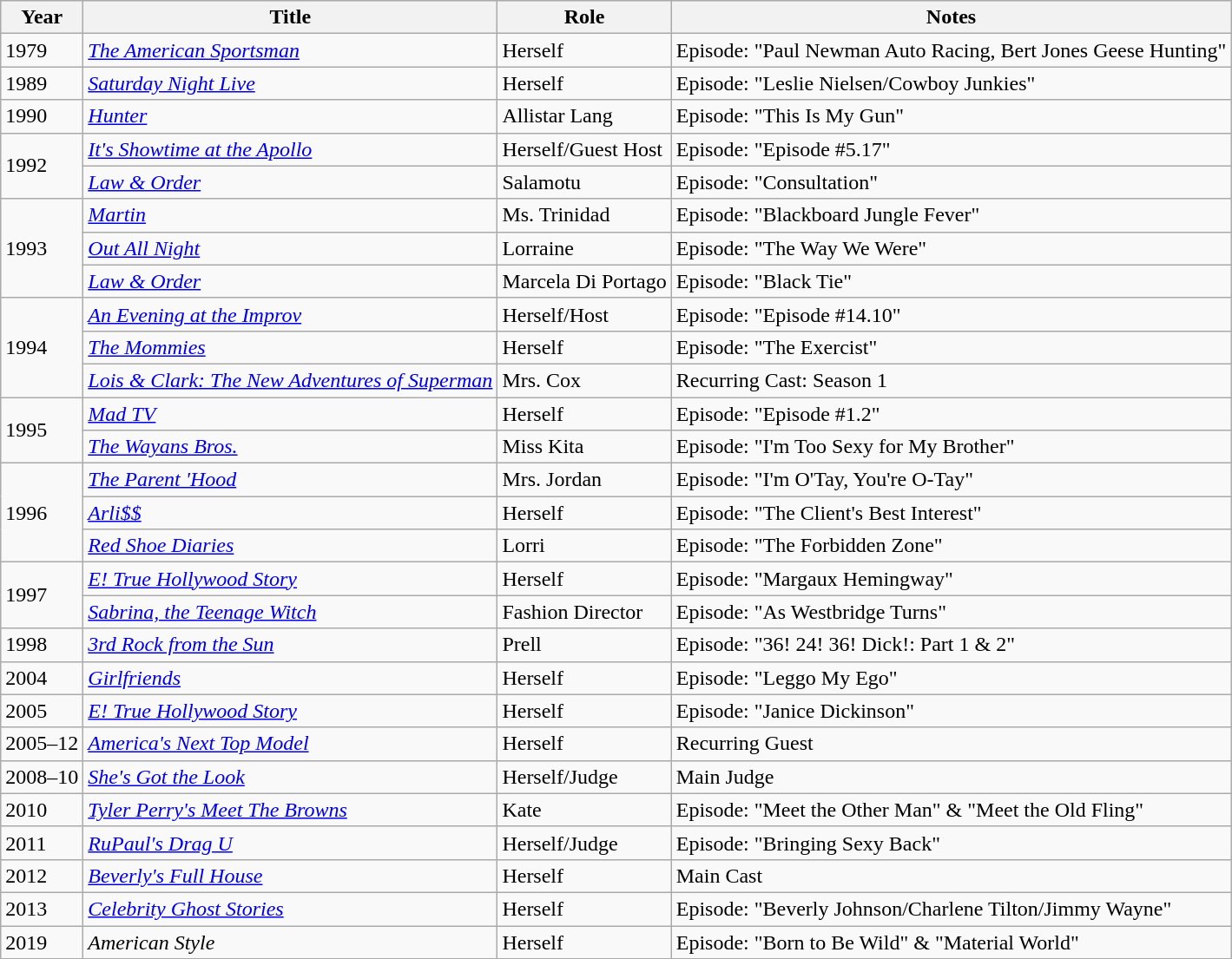<table class="wikitable plainrowheaders sortable" style="margin-right: 0;">
<tr>
<th>Year</th>
<th>Title</th>
<th>Role</th>
<th>Notes</th>
</tr>
<tr>
<td>1979</td>
<td><em><a href='#'>The American Sportsman</a></em></td>
<td>Herself</td>
<td>Episode: "Paul Newman Auto Racing, Bert Jones Geese Hunting"</td>
</tr>
<tr>
<td>1989</td>
<td><em><a href='#'>Saturday Night Live</a></em></td>
<td>Herself</td>
<td>Episode: "Leslie Nielsen/Cowboy Junkies"</td>
</tr>
<tr>
<td>1990</td>
<td><em><a href='#'>Hunter</a></em></td>
<td>Allistar Lang</td>
<td>Episode: "This Is My Gun"</td>
</tr>
<tr>
<td rowspan=2>1992</td>
<td><em><a href='#'>It's Showtime at the Apollo</a></em></td>
<td>Herself/Guest Host</td>
<td>Episode: "Episode #5.17"</td>
</tr>
<tr>
<td><em><a href='#'>Law & Order</a></em></td>
<td>Salamotu</td>
<td>Episode: "Consultation"</td>
</tr>
<tr>
<td rowspan=3>1993</td>
<td><em><a href='#'>Martin</a></em></td>
<td>Ms. Trinidad</td>
<td>Episode: "Blackboard Jungle Fever"</td>
</tr>
<tr>
<td><em><a href='#'>Out All Night</a></em></td>
<td>Lorraine</td>
<td>Episode: "The Way We Were"</td>
</tr>
<tr>
<td><em><a href='#'>Law & Order</a></em></td>
<td>Marcela Di Portago</td>
<td>Episode: "Black Tie"</td>
</tr>
<tr>
<td rowspan=3>1994</td>
<td><em><a href='#'>An Evening at the Improv</a></em></td>
<td>Herself/Host</td>
<td>Episode: "Episode #14.10"</td>
</tr>
<tr>
<td><em><a href='#'>The Mommies</a></em></td>
<td>Herself</td>
<td>Episode: "The Exercist"</td>
</tr>
<tr>
<td><em><a href='#'>Lois & Clark: The New Adventures of Superman</a></em></td>
<td>Mrs. Cox</td>
<td>Recurring Cast: Season 1</td>
</tr>
<tr>
<td rowspan=2>1995</td>
<td><em><a href='#'>Mad TV</a></em></td>
<td>Herself</td>
<td>Episode: "Episode #1.2"</td>
</tr>
<tr>
<td><em><a href='#'>The Wayans Bros.</a></em></td>
<td>Miss Kita</td>
<td>Episode: "I'm Too Sexy for My Brother"</td>
</tr>
<tr>
<td rowspan=3>1996</td>
<td><em><a href='#'>The Parent 'Hood</a></em></td>
<td>Mrs. Jordan</td>
<td>Episode: "I'm O'Tay, You're O-Tay"</td>
</tr>
<tr>
<td><em><a href='#'>Arli$$</a></em></td>
<td>Herself</td>
<td>Episode: "The Client's Best Interest"</td>
</tr>
<tr>
<td><em><a href='#'>Red Shoe Diaries</a></em></td>
<td>Lorri</td>
<td>Episode: "The Forbidden Zone"</td>
</tr>
<tr>
<td rowspan=2>1997</td>
<td><em><a href='#'>E! True Hollywood Story</a></em></td>
<td>Herself</td>
<td>Episode: "Margaux Hemingway"</td>
</tr>
<tr>
<td><em><a href='#'>Sabrina, the Teenage Witch</a></em></td>
<td>Fashion Director</td>
<td>Episode: "As Westbridge Turns"</td>
</tr>
<tr>
<td>1998</td>
<td><em><a href='#'>3rd Rock from the Sun</a></em></td>
<td>Prell</td>
<td>Episode: "36! 24! 36! Dick!: Part 1 & 2"</td>
</tr>
<tr>
<td>2004</td>
<td><em><a href='#'>Girlfriends</a></em></td>
<td>Herself</td>
<td>Episode: "Leggo My Ego"</td>
</tr>
<tr>
<td>2005</td>
<td><em><a href='#'>E! True Hollywood Story</a></em></td>
<td>Herself</td>
<td>Episode: "Janice Dickinson"</td>
</tr>
<tr>
<td>2005–12</td>
<td><em><a href='#'>America's Next Top Model</a></em></td>
<td>Herself</td>
<td>Recurring Guest</td>
</tr>
<tr>
<td>2008–10</td>
<td><em><a href='#'>She's Got the Look</a></em></td>
<td>Herself/Judge</td>
<td>Main Judge</td>
</tr>
<tr>
<td>2010</td>
<td><em><a href='#'>Tyler Perry's Meet The Browns</a></em></td>
<td>Kate</td>
<td>Episode: "Meet the Other Man" & "Meet the Old Fling"</td>
</tr>
<tr>
<td>2011</td>
<td><em><a href='#'>RuPaul's Drag U</a></em></td>
<td>Herself/Judge</td>
<td>Episode: "Bringing Sexy Back"</td>
</tr>
<tr>
<td>2012</td>
<td><em><a href='#'>Beverly's Full House</a></em></td>
<td>Herself</td>
<td>Main Cast</td>
</tr>
<tr>
<td>2013</td>
<td><em><a href='#'>Celebrity Ghost Stories</a></em></td>
<td>Herself</td>
<td>Episode: "Beverly Johnson/Charlene Tilton/Jimmy Wayne"</td>
</tr>
<tr>
<td>2019</td>
<td><em>American Style</em></td>
<td>Herself</td>
<td>Episode: "Born to Be Wild" & "Material World"</td>
</tr>
</table>
